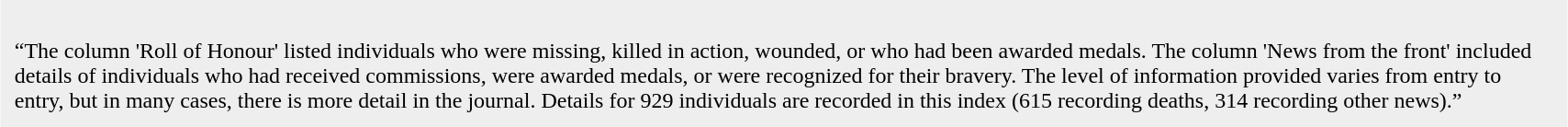<table border="0" cellpadding="10" cellspacing="0" align="center" width="90%" style="background-color: #EEEEEE;">
<tr ---->
<td><br>“The column 'Roll of Honour' listed individuals who were missing, killed in action, wounded, or who had been awarded medals. The column 'News from the front' included details of individuals who had received commissions, were awarded medals, or were recognized for their bravery. The level of information provided varies from entry to entry, but in many cases, there is more detail in the journal. Details for 929 individuals are recorded in this index (615 recording deaths, 314 recording other news).”</td>
</tr>
</table>
